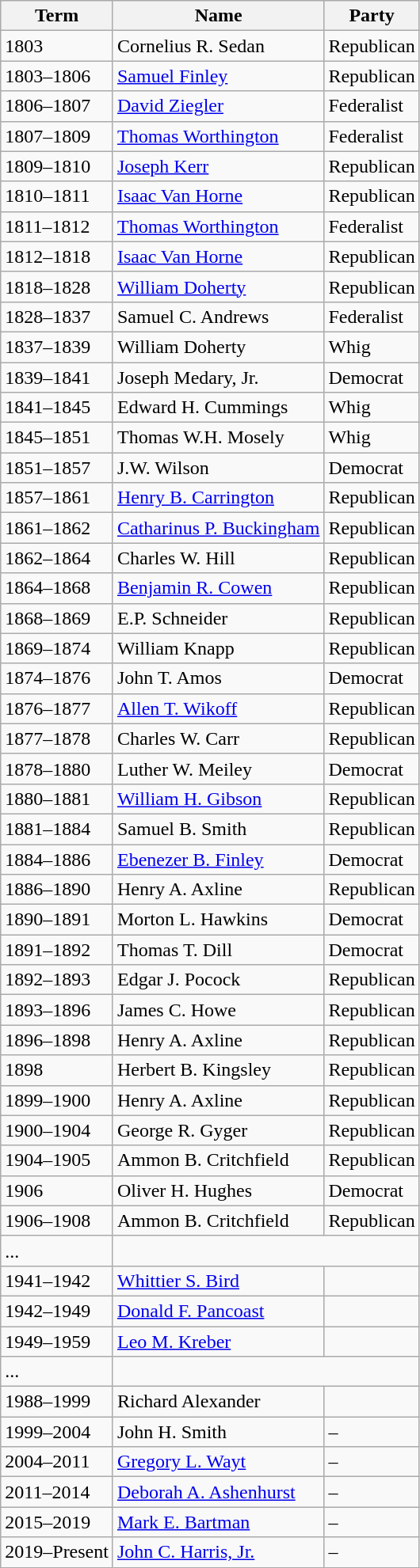<table class="wikitable">
<tr>
<th>Term</th>
<th>Name</th>
<th>Party</th>
</tr>
<tr>
<td>1803</td>
<td>Cornelius R. Sedan</td>
<td>Republican</td>
</tr>
<tr>
<td>1803–1806</td>
<td><a href='#'>Samuel Finley</a></td>
<td>Republican</td>
</tr>
<tr>
<td>1806–1807</td>
<td><a href='#'>David Ziegler</a></td>
<td>Federalist</td>
</tr>
<tr>
<td>1807–1809</td>
<td><a href='#'>Thomas Worthington</a></td>
<td>Federalist</td>
</tr>
<tr>
<td>1809–1810</td>
<td><a href='#'>Joseph Kerr</a></td>
<td>Republican</td>
</tr>
<tr>
<td>1810–1811</td>
<td><a href='#'>Isaac Van Horne</a></td>
<td>Republican</td>
</tr>
<tr>
<td>1811–1812</td>
<td><a href='#'>Thomas Worthington</a></td>
<td>Federalist</td>
</tr>
<tr>
<td>1812–1818</td>
<td><a href='#'>Isaac Van Horne</a></td>
<td>Republican</td>
</tr>
<tr>
<td>1818–1828</td>
<td><a href='#'>William Doherty</a></td>
<td>Republican</td>
</tr>
<tr>
<td>1828–1837</td>
<td>Samuel C. Andrews</td>
<td>Federalist</td>
</tr>
<tr>
<td>1837–1839</td>
<td>William Doherty</td>
<td>Whig</td>
</tr>
<tr>
<td>1839–1841</td>
<td>Joseph Medary, Jr.</td>
<td>Democrat</td>
</tr>
<tr>
<td>1841–1845</td>
<td>Edward H. Cummings</td>
<td>Whig</td>
</tr>
<tr>
<td>1845–1851</td>
<td>Thomas W.H. Mosely</td>
<td>Whig</td>
</tr>
<tr>
<td>1851–1857</td>
<td>J.W. Wilson</td>
<td>Democrat</td>
</tr>
<tr>
<td>1857–1861</td>
<td><a href='#'>Henry B. Carrington</a></td>
<td>Republican</td>
</tr>
<tr>
<td>1861–1862</td>
<td><a href='#'>Catharinus P. Buckingham</a></td>
<td>Republican</td>
</tr>
<tr>
<td>1862–1864</td>
<td>Charles W. Hill</td>
<td>Republican</td>
</tr>
<tr>
<td>1864–1868</td>
<td><a href='#'>Benjamin R. Cowen</a></td>
<td>Republican</td>
</tr>
<tr>
<td>1868–1869</td>
<td>E.P. Schneider</td>
<td>Republican</td>
</tr>
<tr>
<td>1869–1874</td>
<td>William Knapp</td>
<td>Republican</td>
</tr>
<tr>
<td>1874–1876</td>
<td>John T. Amos</td>
<td>Democrat</td>
</tr>
<tr>
<td>1876–1877</td>
<td><a href='#'>Allen T. Wikoff</a></td>
<td>Republican</td>
</tr>
<tr>
<td>1877–1878</td>
<td>Charles W. Carr</td>
<td>Republican</td>
</tr>
<tr>
<td>1878–1880</td>
<td>Luther W. Meiley</td>
<td>Democrat</td>
</tr>
<tr>
<td>1880–1881</td>
<td><a href='#'>William H. Gibson</a></td>
<td>Republican</td>
</tr>
<tr>
<td>1881–1884</td>
<td>Samuel B. Smith</td>
<td>Republican</td>
</tr>
<tr>
<td>1884–1886</td>
<td><a href='#'>Ebenezer B. Finley</a></td>
<td>Democrat</td>
</tr>
<tr>
<td>1886–1890</td>
<td>Henry A. Axline</td>
<td>Republican</td>
</tr>
<tr>
<td>1890–1891</td>
<td>Morton L. Hawkins</td>
<td>Democrat</td>
</tr>
<tr>
<td>1891–1892</td>
<td>Thomas T. Dill</td>
<td>Democrat</td>
</tr>
<tr>
<td>1892–1893</td>
<td>Edgar J. Pocock</td>
<td>Republican</td>
</tr>
<tr>
<td>1893–1896</td>
<td>James C. Howe</td>
<td>Republican</td>
</tr>
<tr>
<td>1896–1898</td>
<td>Henry A. Axline</td>
<td>Republican</td>
</tr>
<tr>
<td>1898</td>
<td>Herbert B. Kingsley</td>
<td>Republican</td>
</tr>
<tr>
<td>1899–1900</td>
<td>Henry A. Axline</td>
<td>Republican</td>
</tr>
<tr>
<td>1900–1904</td>
<td>George R. Gyger</td>
<td>Republican</td>
</tr>
<tr>
<td>1904–1905</td>
<td>Ammon B. Critchfield</td>
<td>Republican</td>
</tr>
<tr>
<td>1906</td>
<td>Oliver H. Hughes</td>
<td>Democrat</td>
</tr>
<tr>
<td>1906–1908</td>
<td>Ammon B. Critchfield</td>
<td>Republican</td>
</tr>
<tr>
<td>...</td>
</tr>
<tr>
<td>1941–1942</td>
<td><a href='#'>Whittier S. Bird</a></td>
<td></td>
</tr>
<tr>
<td>1942–1949</td>
<td><a href='#'>Donald F. Pancoast</a></td>
<td></td>
</tr>
<tr>
<td>1949–1959</td>
<td><a href='#'>Leo M. Kreber</a></td>
<td></td>
</tr>
<tr>
<td>...</td>
</tr>
<tr>
<td>1988–1999</td>
<td>Richard Alexander</td>
<td></td>
</tr>
<tr>
<td>1999–2004</td>
<td>John H. Smith</td>
<td>–</td>
</tr>
<tr>
<td>2004–2011</td>
<td><a href='#'>Gregory L. Wayt</a></td>
<td>–</td>
</tr>
<tr>
<td>2011–2014</td>
<td><a href='#'>Deborah A. Ashenhurst</a></td>
<td>–</td>
</tr>
<tr>
<td>2015–2019</td>
<td><a href='#'>Mark E. Bartman</a></td>
<td>–</td>
</tr>
<tr>
<td>2019–Present</td>
<td><a href='#'>John C. Harris, Jr.</a></td>
<td>–</td>
</tr>
</table>
